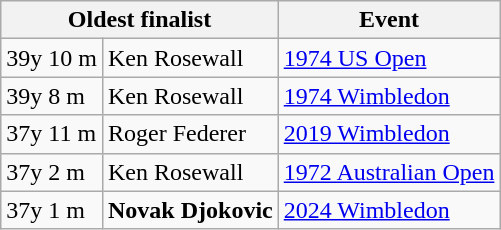<table class="wikitable" style="display:inline-table;">
<tr>
<th colspan=2>Oldest finalist</th>
<th>Event</th>
</tr>
<tr>
<td>39y 10 m</td>
<td> Ken Rosewall</td>
<td><a href='#'>1974 US Open</a></td>
</tr>
<tr>
<td>39y 8 m</td>
<td> Ken Rosewall</td>
<td><a href='#'>1974 Wimbledon</a></td>
</tr>
<tr>
<td>37y 11 m</td>
<td> Roger Federer</td>
<td><a href='#'>2019 Wimbledon</a></td>
</tr>
<tr>
<td>37y 2 m</td>
<td> Ken Rosewall</td>
<td><a href='#'>1972 Australian Open</a></td>
</tr>
<tr>
<td>37y 1 m</td>
<td> <strong>Novak Djokovic</strong></td>
<td><a href='#'>2024 Wimbledon</a></td>
</tr>
</table>
